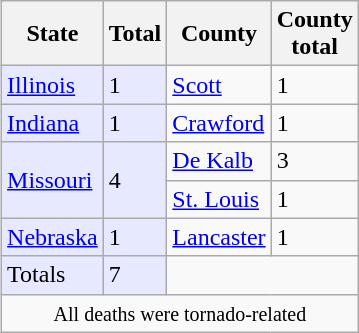<table class="wikitable" style="margin:0 0 0.5em 1em;float:right;">
<tr>
<th>State</th>
<th>Total</th>
<th>County</th>
<th>County<br>total</th>
</tr>
<tr>
<td style="background:#e6e9ff;"><a href='#'>Illinois</a></td>
<td style="background:#e6e9ff;">1</td>
<td><a href='#'>Scott</a></td>
<td>1</td>
</tr>
<tr>
<td style="background:#e6e9ff;"><a href='#'>Indiana</a></td>
<td style="background:#e6e9ff;">1</td>
<td><a href='#'>Crawford</a></td>
<td>1</td>
</tr>
<tr>
<td rowspan="2" style="background:#e6e9ff;"><a href='#'>Missouri</a></td>
<td rowspan="2" style="background:#e6e9ff;">4</td>
<td><a href='#'>De Kalb</a></td>
<td>3</td>
</tr>
<tr>
<td><a href='#'>St. Louis</a></td>
<td>1</td>
</tr>
<tr>
<td style="background:#e6e9ff;"><a href='#'>Nebraska</a></td>
<td style="background:#e6e9ff;">1</td>
<td><a href='#'>Lancaster</a></td>
<td>1</td>
</tr>
<tr>
<td style="background:#e6e9ff;">Totals</td>
<td style="background:#e6e9ff;">7</td>
<td colspan=2></td>
</tr>
<tr>
<td colspan="4" style="text-align:center;"><small>All deaths were tornado-related</small></td>
</tr>
</table>
